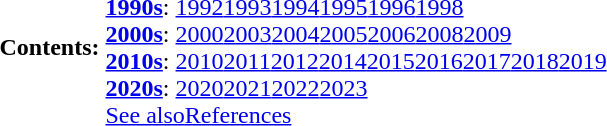<table id="toc" class="toc plainlinks" summary="List of Warner Bros. animated short films" Only years that had releases that were cancelled are listed.>
<tr>
<th>Contents:</th>
<td><br><strong><a href='#'>1990s</a></strong>: <a href='#'>1992</a><a href='#'>1993</a><a href='#'>1994</a><a href='#'>1995</a><a href='#'>1996</a><a href='#'>1998</a><br>
<strong><a href='#'>2000s</a></strong>: <a href='#'>2000</a><a href='#'>2003</a><a href='#'>2004</a><a href='#'>2005</a><a href='#'>2006</a><a href='#'>2008</a><a href='#'>2009</a><br>
<strong><a href='#'>2010s</a></strong>: <a href='#'>2010</a><a href='#'>2011</a><a href='#'>2012</a><a href='#'>2014</a><a href='#'>2015</a><a href='#'>2016</a><a href='#'>2017</a><a href='#'>2018</a><a href='#'>2019</a><br>
<strong><a href='#'>2020s</a></strong>: <a href='#'>2020</a><a href='#'>2021</a><a href='#'>2022</a><a href='#'>2023</a><br>
<a href='#'>See also</a><a href='#'>References</a></td>
</tr>
</table>
